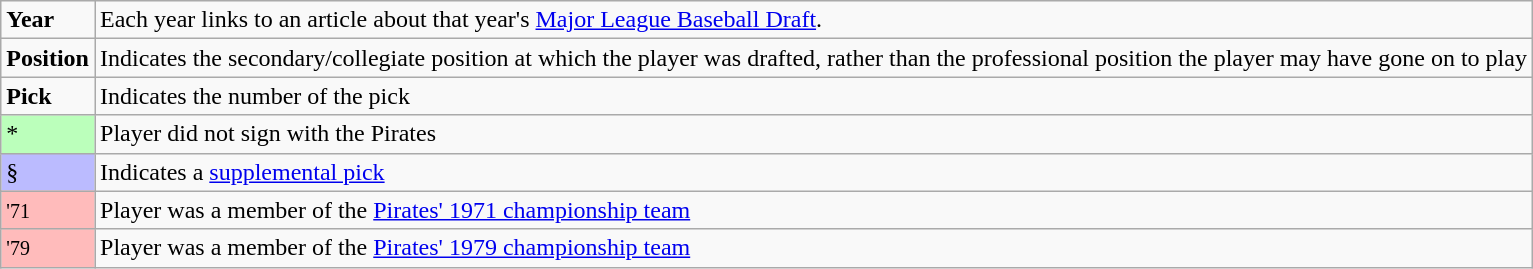<table class="wikitable" border="1">
<tr>
<td><strong>Year</strong></td>
<td>Each year links to an article about that year's <a href='#'>Major League Baseball Draft</a>.</td>
</tr>
<tr>
<td><strong>Position</strong></td>
<td>Indicates the secondary/collegiate position at which the player was drafted, rather than the professional position the player may have gone on to play</td>
</tr>
<tr>
<td><strong>Pick</strong></td>
<td>Indicates the number of the pick</td>
</tr>
<tr>
<td style="background:#bfb;">*</td>
<td>Player did not sign with the Pirates</td>
</tr>
<tr>
<td bgcolor="#bbbbff">§</td>
<td>Indicates a <a href='#'>supplemental pick</a></td>
</tr>
<tr>
<td bgcolor="#ffbbbb"><small>'71</small></td>
<td>Player was a member of the <a href='#'>Pirates' 1971 championship team</a></td>
</tr>
<tr>
<td bgcolor="#ffbbbb"><small>'79</small></td>
<td>Player was a member of the <a href='#'>Pirates' 1979 championship team</a></td>
</tr>
</table>
